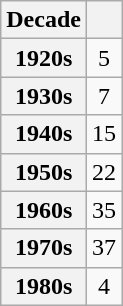<table class="wikitable sortable plainrowheaders">
<tr>
<th scope="col">Decade</th>
<th scope="col"></th>
</tr>
<tr>
<th scope="row">1920s</th>
<td align="center">5</td>
</tr>
<tr>
<th scope="row">1930s</th>
<td align="center">7</td>
</tr>
<tr>
<th scope="row">1940s</th>
<td align="center">15</td>
</tr>
<tr>
<th scope="row">1950s</th>
<td align="center">22</td>
</tr>
<tr>
<th scope="row">1960s</th>
<td align="center">35</td>
</tr>
<tr>
<th scope="row">1970s</th>
<td align="center">37</td>
</tr>
<tr>
<th scope="row">1980s</th>
<td align="center">4</td>
</tr>
</table>
